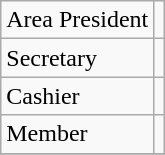<table class="wikitable">
<tr>
<td>Area President</td>
<td></td>
</tr>
<tr>
<td>Secretary</td>
<td></td>
</tr>
<tr>
<td>Cashier</td>
<td></td>
</tr>
<tr>
<td>Member</td>
<td></td>
</tr>
<tr>
</tr>
</table>
